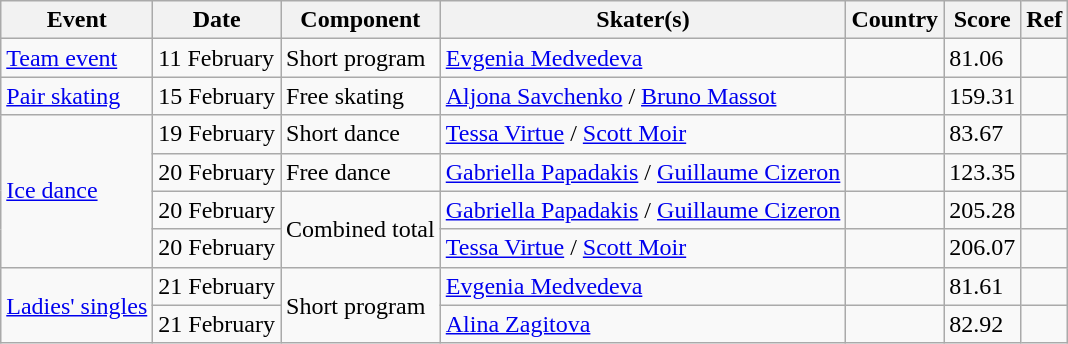<table class="wikitable">
<tr>
<th>Event</th>
<th>Date</th>
<th>Component</th>
<th>Skater(s)</th>
<th>Country</th>
<th>Score</th>
<th>Ref</th>
</tr>
<tr>
<td><a href='#'>Team event</a></td>
<td>11 February</td>
<td>Short program</td>
<td><a href='#'>Evgenia Medvedeva</a></td>
<td></td>
<td>81.06</td>
<td align=center></td>
</tr>
<tr>
<td><a href='#'>Pair skating</a></td>
<td>15 February</td>
<td>Free skating</td>
<td><a href='#'>Aljona Savchenko</a> / <a href='#'>Bruno Massot</a></td>
<td></td>
<td>159.31</td>
<td align=center></td>
</tr>
<tr>
<td rowspan=4><a href='#'>Ice dance</a></td>
<td>19 February</td>
<td>Short dance</td>
<td><a href='#'>Tessa Virtue</a> / <a href='#'>Scott Moir</a></td>
<td></td>
<td>83.67</td>
<td align=center></td>
</tr>
<tr>
<td>20 February</td>
<td>Free dance</td>
<td><a href='#'>Gabriella Papadakis</a> / <a href='#'>Guillaume Cizeron</a></td>
<td></td>
<td>123.35</td>
<td align=center></td>
</tr>
<tr>
<td>20 February</td>
<td rowspan=2>Combined total</td>
<td><a href='#'>Gabriella Papadakis</a> / <a href='#'>Guillaume Cizeron</a></td>
<td></td>
<td>205.28</td>
<td align=center></td>
</tr>
<tr>
<td>20 February</td>
<td><a href='#'>Tessa Virtue</a> / <a href='#'>Scott Moir</a></td>
<td></td>
<td>206.07</td>
<td align=center></td>
</tr>
<tr>
<td rowspan="2"><a href='#'>Ladies' singles</a></td>
<td>21 February</td>
<td rowspan="2">Short program</td>
<td><a href='#'>Evgenia Medvedeva</a></td>
<td></td>
<td>81.61</td>
<td></td>
</tr>
<tr>
<td>21 February</td>
<td><a href='#'>Alina Zagitova</a></td>
<td></td>
<td>82.92</td>
<td></td>
</tr>
</table>
